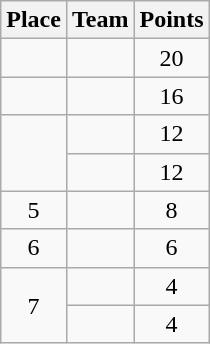<table class="wikitable" style="text-align:center; padding-bottom:0;">
<tr>
<th>Place</th>
<th style="text-align:left;">Team</th>
<th>Points</th>
</tr>
<tr>
<td></td>
<td align=left></td>
<td>20</td>
</tr>
<tr>
<td></td>
<td align=left></td>
<td>16</td>
</tr>
<tr>
<td rowspan=2></td>
<td align=left></td>
<td>12</td>
</tr>
<tr>
<td align=left></td>
<td>12</td>
</tr>
<tr>
<td>5</td>
<td align=left></td>
<td>8</td>
</tr>
<tr>
<td>6</td>
<td align=left></td>
<td>6</td>
</tr>
<tr>
<td rowspan=2>7</td>
<td align=left></td>
<td>4</td>
</tr>
<tr>
<td align=left></td>
<td>4</td>
</tr>
</table>
